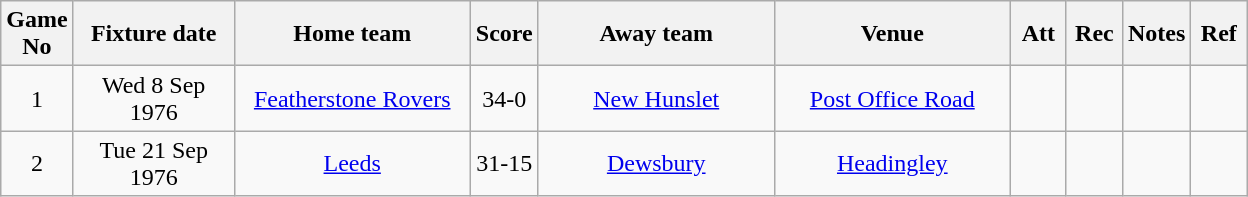<table class="wikitable" style="text-align:center;">
<tr>
<th width=20 abbr="No">Game No</th>
<th width=100 abbr="Date">Fixture date</th>
<th width=150 abbr="Home team">Home team</th>
<th width=20 abbr="Score">Score</th>
<th width=150 abbr="Away team">Away team</th>
<th width=150 abbr="Venue">Venue</th>
<th width=30 abbr="Att">Att</th>
<th width=30 abbr="Rec">Rec</th>
<th width=20 abbr="Notes">Notes</th>
<th width=30 abbr="Ref">Ref</th>
</tr>
<tr>
<td>1</td>
<td>Wed 8 Sep 1976</td>
<td><a href='#'>Featherstone Rovers</a></td>
<td>34-0</td>
<td><a href='#'>New Hunslet</a></td>
<td><a href='#'>Post Office Road</a></td>
<td></td>
<td></td>
<td></td>
<td></td>
</tr>
<tr>
<td>2</td>
<td>Tue 21 Sep 1976</td>
<td><a href='#'>Leeds</a></td>
<td>31-15</td>
<td><a href='#'>Dewsbury</a></td>
<td><a href='#'>Headingley</a></td>
<td></td>
<td></td>
<td></td>
<td></td>
</tr>
</table>
